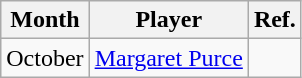<table class=wikitable>
<tr>
<th>Month</th>
<th>Player</th>
<th>Ref.</th>
</tr>
<tr>
<td>October</td>
<td> <a href='#'>Margaret Purce</a></td>
<td></td>
</tr>
</table>
